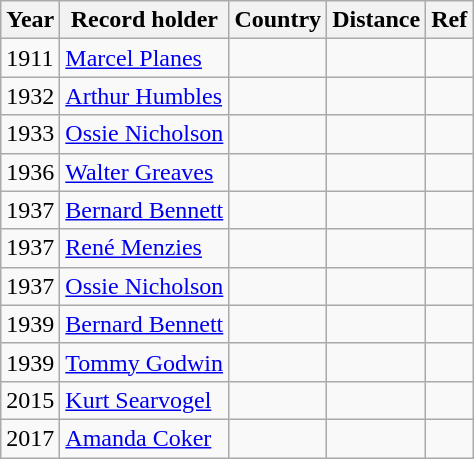<table class="wikitable">
<tr>
<th>Year</th>
<th>Record holder</th>
<th>Country</th>
<th>Distance</th>
<th>Ref</th>
</tr>
<tr>
<td>1911</td>
<td><a href='#'>Marcel Planes</a></td>
<td></td>
<td></td>
<td></td>
</tr>
<tr>
<td>1932</td>
<td><a href='#'>Arthur Humbles</a></td>
<td></td>
<td></td>
<td></td>
</tr>
<tr>
<td>1933</td>
<td><a href='#'>Ossie Nicholson</a></td>
<td></td>
<td></td>
<td></td>
</tr>
<tr>
<td>1936</td>
<td><a href='#'>Walter Greaves</a></td>
<td></td>
<td></td>
<td></td>
</tr>
<tr>
<td>1937</td>
<td><a href='#'>Bernard Bennett</a></td>
<td></td>
<td></td>
<td></td>
</tr>
<tr>
<td>1937</td>
<td><a href='#'>René Menzies</a></td>
<td></td>
<td></td>
<td></td>
</tr>
<tr>
<td>1937</td>
<td><a href='#'>Ossie Nicholson</a></td>
<td></td>
<td></td>
<td></td>
</tr>
<tr>
<td>1939</td>
<td><a href='#'>Bernard Bennett</a></td>
<td></td>
<td></td>
<td></td>
</tr>
<tr>
<td>1939</td>
<td><a href='#'>Tommy Godwin</a></td>
<td></td>
<td></td>
<td></td>
</tr>
<tr>
<td>2015</td>
<td><a href='#'>Kurt Searvogel</a></td>
<td></td>
<td></td>
<td></td>
</tr>
<tr>
<td>2017</td>
<td><a href='#'>Amanda Coker</a></td>
<td></td>
<td></td>
<td></td>
</tr>
</table>
